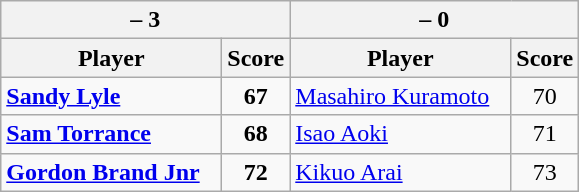<table class=wikitable>
<tr>
<th colspan=2> – 3</th>
<th colspan=2> – 0</th>
</tr>
<tr>
<th width=140>Player</th>
<th>Score</th>
<th width=140>Player</th>
<th>Score</th>
</tr>
<tr>
<td><strong><a href='#'>Sandy Lyle</a></strong></td>
<td align=center><strong>67</strong></td>
<td><a href='#'>Masahiro Kuramoto</a></td>
<td align=center>70</td>
</tr>
<tr>
<td><strong><a href='#'>Sam Torrance</a></strong></td>
<td align=center><strong>68</strong></td>
<td><a href='#'>Isao Aoki</a></td>
<td align=center>71</td>
</tr>
<tr>
<td><strong><a href='#'>Gordon Brand Jnr</a></strong></td>
<td align=center><strong>72</strong></td>
<td><a href='#'>Kikuo Arai</a></td>
<td align=center>73</td>
</tr>
</table>
